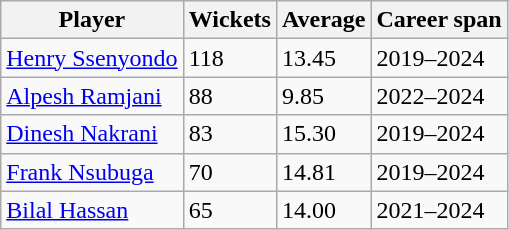<table class="wikitable">
<tr>
<th>Player</th>
<th>Wickets</th>
<th>Average</th>
<th>Career span</th>
</tr>
<tr>
<td><a href='#'>Henry Ssenyondo</a></td>
<td>118</td>
<td>13.45</td>
<td>2019–2024</td>
</tr>
<tr>
<td><a href='#'>Alpesh Ramjani</a></td>
<td>88</td>
<td>9.85</td>
<td>2022–2024</td>
</tr>
<tr>
<td><a href='#'>Dinesh Nakrani</a></td>
<td>83</td>
<td>15.30</td>
<td>2019–2024</td>
</tr>
<tr>
<td><a href='#'>Frank Nsubuga</a></td>
<td>70</td>
<td>14.81</td>
<td>2019–2024</td>
</tr>
<tr>
<td><a href='#'>Bilal Hassan</a></td>
<td>65</td>
<td>14.00</td>
<td>2021–2024</td>
</tr>
</table>
